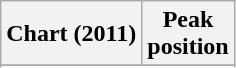<table class="wikitable sortable">
<tr>
<th align="left">Chart (2011)</th>
<th align="center">Peak<br>position</th>
</tr>
<tr>
</tr>
<tr>
</tr>
</table>
